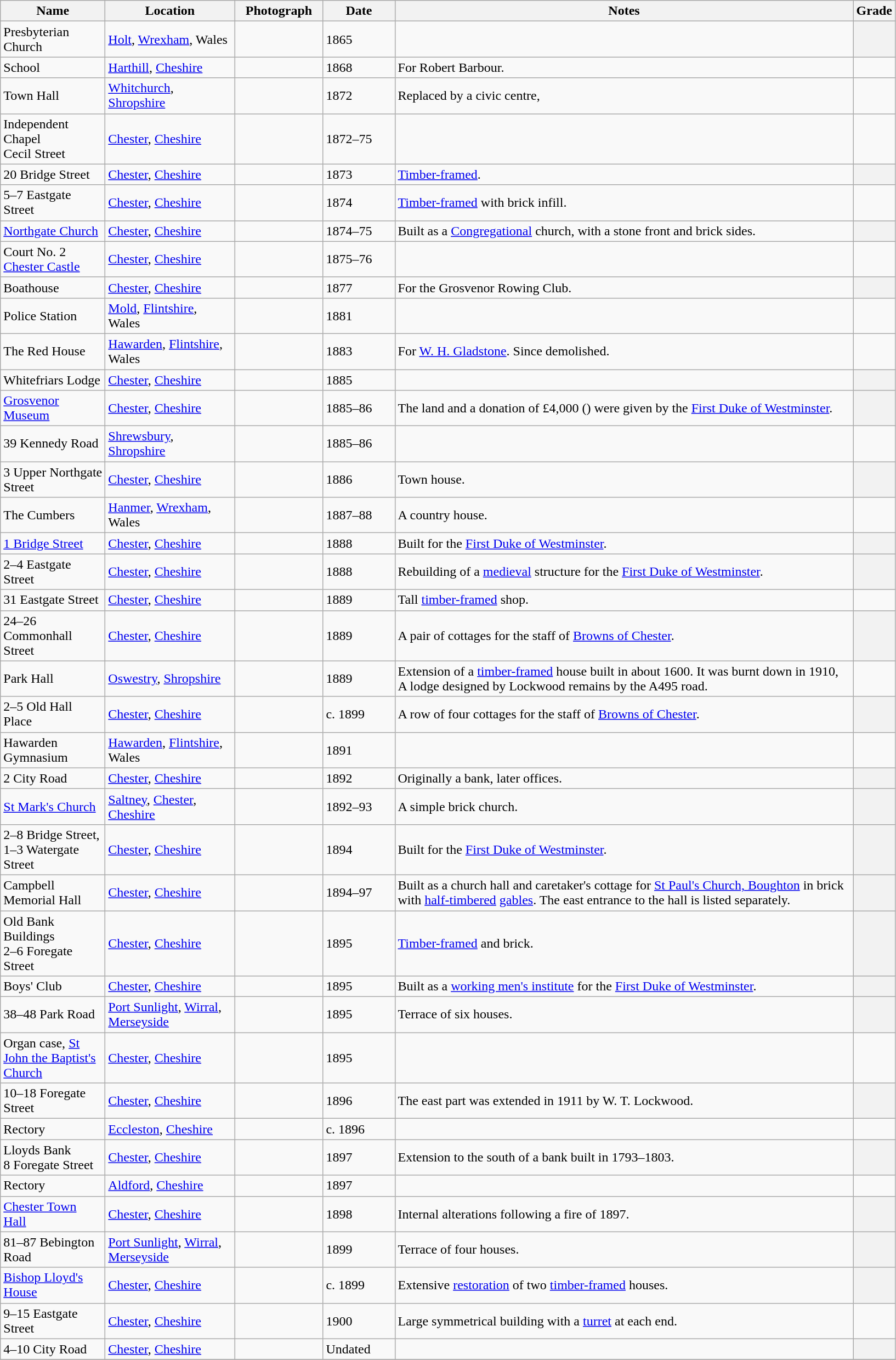<table class="wikitable sortable">
<tr>
<th style="width:120px">Name</th>
<th style="width:150px">Location</th>
<th style="width:100px" class="unsortable">Photograph</th>
<th style="width:80px">Date</th>
<th style="width:550px" class="unsortable">Notes</th>
<th style="width:24px">Grade</th>
</tr>
<tr>
<td>Presbyterian Church</td>
<td><a href='#'>Holt</a>, <a href='#'>Wrexham</a>, Wales<br><small></small></td>
<td></td>
<td>1865</td>
<td></td>
<th></th>
</tr>
<tr>
<td>School</td>
<td><a href='#'>Harthill</a>, <a href='#'>Cheshire</a><br><small></small></td>
<td></td>
<td>1868</td>
<td>For Robert Barbour.</td>
<td></td>
</tr>
<tr>
<td>Town Hall</td>
<td><a href='#'>Whitchurch</a>, <a href='#'>Shropshire</a></td>
<td></td>
<td>1872</td>
<td>Replaced by a civic centre,</td>
<td></td>
</tr>
<tr>
<td>Independent Chapel<br>Cecil Street</td>
<td><a href='#'>Chester</a>, <a href='#'>Cheshire</a><br><small></small></td>
<td></td>
<td>1872–75</td>
<td></td>
<td></td>
</tr>
<tr>
<td>20 Bridge Street</td>
<td><a href='#'>Chester</a>, <a href='#'>Cheshire</a><br><small></small></td>
<td></td>
<td>1873</td>
<td><a href='#'>Timber-framed</a>.</td>
<th></th>
</tr>
<tr>
<td>5–7 Eastgate Street</td>
<td><a href='#'>Chester</a>, <a href='#'>Cheshire</a><br><small></small></td>
<td></td>
<td>1874</td>
<td><a href='#'>Timber-framed</a> with brick infill.</td>
<td></td>
</tr>
<tr>
<td><a href='#'>Northgate Church</a></td>
<td><a href='#'>Chester</a>, <a href='#'>Cheshire</a><br><small></small></td>
<td></td>
<td>1874–75</td>
<td>Built as a <a href='#'>Congregational</a> church, with a stone front and brick sides.</td>
<th></th>
</tr>
<tr>
<td>Court No. 2<br><a href='#'>Chester Castle</a></td>
<td><a href='#'>Chester</a>, <a href='#'>Cheshire</a><br><small></small></td>
<td></td>
<td>1875–76</td>
<td></td>
<td></td>
</tr>
<tr>
<td>Boathouse</td>
<td><a href='#'>Chester</a>, <a href='#'>Cheshire</a><br><small></small></td>
<td></td>
<td>1877</td>
<td>For the Grosvenor Rowing Club.</td>
<th></th>
</tr>
<tr>
<td>Police Station</td>
<td><a href='#'>Mold</a>, <a href='#'>Flintshire</a>, Wales</td>
<td></td>
<td>1881</td>
<td></td>
<td></td>
</tr>
<tr>
<td>The Red House</td>
<td><a href='#'>Hawarden</a>, <a href='#'>Flintshire</a>, Wales</td>
<td></td>
<td>1883</td>
<td>For <a href='#'>W. H. Gladstone</a>.  Since demolished.</td>
<td></td>
</tr>
<tr>
<td>Whitefriars Lodge</td>
<td><a href='#'>Chester</a>, <a href='#'>Cheshire</a><br><small></small></td>
<td></td>
<td>1885</td>
<td></td>
<th></th>
</tr>
<tr>
<td><a href='#'>Grosvenor Museum</a></td>
<td><a href='#'>Chester</a>, <a href='#'>Cheshire</a><br><small></small></td>
<td></td>
<td>1885–86</td>
<td>The land and a donation of £4,000 () were given by the <a href='#'>First Duke of Westminster</a>.</td>
<th></th>
</tr>
<tr>
<td>39 Kennedy Road</td>
<td><a href='#'>Shrewsbury</a>, <a href='#'>Shropshire</a></td>
<td></td>
<td>1885–86</td>
<td></td>
<td></td>
</tr>
<tr>
<td>3 Upper Northgate Street</td>
<td><a href='#'>Chester</a>, <a href='#'>Cheshire</a><br><small></small></td>
<td></td>
<td>1886</td>
<td>Town house.</td>
<th></th>
</tr>
<tr>
<td>The Cumbers</td>
<td><a href='#'>Hanmer</a>, <a href='#'>Wrexham</a>, Wales<br><small></small></td>
<td></td>
<td>1887–88</td>
<td>A country house.</td>
<td></td>
</tr>
<tr>
<td><a href='#'>1 Bridge Street</a></td>
<td><a href='#'>Chester</a>, <a href='#'>Cheshire</a><br><small></small></td>
<td></td>
<td>1888</td>
<td>Built for the <a href='#'>First Duke of Westminster</a>.</td>
<th></th>
</tr>
<tr>
<td>2–4 Eastgate Street</td>
<td><a href='#'>Chester</a>, <a href='#'>Cheshire</a><br><small></small></td>
<td></td>
<td>1888</td>
<td>Rebuilding of a <a href='#'>medieval</a> structure for the <a href='#'>First Duke of Westminster</a>.</td>
<th></th>
</tr>
<tr>
<td>31 Eastgate Street</td>
<td><a href='#'>Chester</a>, <a href='#'>Cheshire</a><br><small></small></td>
<td></td>
<td>1889</td>
<td>Tall <a href='#'>timber-framed</a> shop.</td>
<td></td>
</tr>
<tr>
<td>24–26 Commonhall Street</td>
<td><a href='#'>Chester</a>, <a href='#'>Cheshire</a><small></small></td>
<td></td>
<td>1889</td>
<td>A pair of cottages for the staff of <a href='#'>Browns of Chester</a>.</td>
<th></th>
</tr>
<tr>
<td>Park Hall</td>
<td><a href='#'>Oswestry</a>, <a href='#'>Shropshire</a></td>
<td></td>
<td>1889</td>
<td>Extension of a <a href='#'>timber-framed</a> house built in about 1600.  It was burnt down in 1910,  A lodge designed by Lockwood remains by the A495 road.</td>
<td></td>
</tr>
<tr>
<td>2–5 Old Hall Place</td>
<td><a href='#'>Chester</a>, <a href='#'>Cheshire</a><small></small></td>
<td></td>
<td>c. 1899</td>
<td>A row of four cottages for the staff of <a href='#'>Browns of Chester</a>.</td>
<th></th>
</tr>
<tr>
<td>Hawarden Gymnasium</td>
<td><a href='#'>Hawarden</a>, <a href='#'>Flintshire</a>, Wales</td>
<td></td>
<td>1891</td>
<td></td>
<td></td>
</tr>
<tr>
<td>2 City Road</td>
<td><a href='#'>Chester</a>, <a href='#'>Cheshire</a><br><small></small></td>
<td></td>
<td>1892</td>
<td>Originally a bank, later offices.</td>
<th></th>
</tr>
<tr>
<td><a href='#'>St Mark's Church</a></td>
<td><a href='#'>Saltney</a>, <a href='#'>Chester</a>, <a href='#'>Cheshire</a><br><small></small></td>
<td></td>
<td>1892–93</td>
<td>A simple brick church.</td>
<th></th>
</tr>
<tr>
<td>2–8 Bridge Street,<br>1–3 Watergate Street</td>
<td><a href='#'>Chester</a>, <a href='#'>Cheshire</a><br><small></small></td>
<td></td>
<td>1894</td>
<td>Built for the <a href='#'>First Duke of Westminster</a>.</td>
<th></th>
</tr>
<tr>
<td>Campbell Memorial Hall</td>
<td><a href='#'>Chester</a>, <a href='#'>Cheshire</a><br><small></small></td>
<td></td>
<td>1894–97</td>
<td>Built as a church hall and caretaker's cottage for <a href='#'>St Paul's Church, Boughton</a> in brick with <a href='#'>half-timbered</a> <a href='#'>gables</a>.  The east entrance to the hall is listed separately.</td>
<th></th>
</tr>
<tr>
<td>Old Bank Buildings<br>2–6 Foregate Street</td>
<td><a href='#'>Chester</a>, <a href='#'>Cheshire</a><br><small></small></td>
<td></td>
<td>1895</td>
<td><a href='#'>Timber-framed</a> and brick.</td>
<th></th>
</tr>
<tr>
<td>Boys' Club</td>
<td><a href='#'>Chester</a>, <a href='#'>Cheshire</a><br><small></small></td>
<td></td>
<td>1895</td>
<td>Built as a <a href='#'>working men's institute</a> for the <a href='#'>First Duke of Westminster</a>.</td>
<th></th>
</tr>
<tr>
<td>38–48 Park Road</td>
<td><a href='#'>Port Sunlight</a>, <a href='#'>Wirral</a>, <a href='#'>Merseyside</a><br><small></small></td>
<td></td>
<td>1895</td>
<td>Terrace of six houses.</td>
<th></th>
</tr>
<tr>
<td>Organ case, <a href='#'>St John the Baptist's Church</a></td>
<td><a href='#'>Chester</a>, <a href='#'>Cheshire</a><br><small></small></td>
<td></td>
<td>1895</td>
<td></td>
<td></td>
</tr>
<tr>
<td>10–18 Foregate Street</td>
<td><a href='#'>Chester</a>, <a href='#'>Cheshire</a><br><small></small></td>
<td></td>
<td>1896</td>
<td>The east part was extended in 1911 by W. T. Lockwood.</td>
<th></th>
</tr>
<tr>
<td>Rectory</td>
<td><a href='#'>Eccleston</a>, <a href='#'>Cheshire</a><br><small></small></td>
<td></td>
<td>c. 1896</td>
<td></td>
<td></td>
</tr>
<tr>
<td>Lloyds Bank<br>8 Foregate Street</td>
<td><a href='#'>Chester</a>, <a href='#'>Cheshire</a><br><small></small></td>
<td></td>
<td>1897</td>
<td>Extension to the south of a bank built in 1793–1803.</td>
<th></th>
</tr>
<tr>
<td>Rectory</td>
<td><a href='#'>Aldford</a>, <a href='#'>Cheshire</a><br><small></small></td>
<td></td>
<td>1897</td>
<td></td>
<td></td>
</tr>
<tr>
<td><a href='#'>Chester Town Hall</a></td>
<td><a href='#'>Chester</a>, <a href='#'>Cheshire</a><br><small></small></td>
<td></td>
<td>1898</td>
<td>Internal alterations following a fire of 1897.</td>
<th></th>
</tr>
<tr>
<td>81–87 Bebington Road</td>
<td><a href='#'>Port Sunlight</a>, <a href='#'>Wirral</a>, <a href='#'>Merseyside</a><br><small></small></td>
<td></td>
<td>1899</td>
<td>Terrace of four houses.</td>
<th></th>
</tr>
<tr>
<td><a href='#'>Bishop Lloyd's House</a></td>
<td><a href='#'>Chester</a>, <a href='#'>Cheshire</a><br><small></small></td>
<td></td>
<td>c. 1899</td>
<td>Extensive <a href='#'>restoration</a> of two <a href='#'>timber-framed</a> houses.</td>
<th></th>
</tr>
<tr>
<td>9–15 Eastgate Street</td>
<td><a href='#'>Chester</a>, <a href='#'>Cheshire</a><br><small></small></td>
<td></td>
<td>1900</td>
<td>Large symmetrical building with a <a href='#'>turret</a> at each end.</td>
<td></td>
</tr>
<tr>
<td>4–10 City Road</td>
<td><a href='#'>Chester</a>, <a href='#'>Cheshire</a><br><small></small></td>
<td></td>
<td>Undated</td>
<td></td>
<th></th>
</tr>
<tr>
</tr>
</table>
